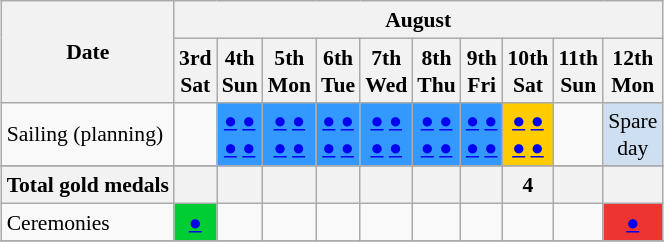<table class="wikitable" style="margin:0.5em auto; font-size:90%; line-height:1.25em;">
<tr>
<th rowspan=2>Date</th>
<th colspan=10>August</th>
</tr>
<tr>
<th>3rd<br>Sat</th>
<th>4th<br>Sun</th>
<th>5th<br>Mon</th>
<th>6th<br>Tue</th>
<th>7th<br>Wed</th>
<th>8th<br>Thu</th>
<th>9th<br>Fri</th>
<th>10th<br>Sat</th>
<th>11th<br>Sun</th>
<th>12th<br>Mon</th>
</tr>
<tr align="center">
<td align="left">Sailing (planning)</td>
<td></td>
<td bgcolor=#3399ff><span><a href='#'>●</a> <a href='#'>●</a><br><a href='#'>●</a> <a href='#'>●</a></span></td>
<td bgcolor=#3399ff><span><a href='#'>●</a> <a href='#'>●</a><br><a href='#'>●</a> <a href='#'>●</a></span></td>
<td bgcolor=#3399ff><span><a href='#'>●</a> <a href='#'>●</a><br><a href='#'>●</a> <a href='#'>●</a></span></td>
<td bgcolor=#3399ff><span><a href='#'>●</a> <a href='#'>●</a><br><a href='#'>●</a> <a href='#'>●</a></span></td>
<td bgcolor=#3399ff><span><a href='#'>●</a> <a href='#'>●</a><br><a href='#'>●</a> <a href='#'>●</a></span></td>
<td bgcolor=#3399ff><span><a href='#'>●</a> <a href='#'>●</a><br><a href='#'>●</a> <a href='#'>●</a></span></td>
<td bgcolor=#ffcc00><span><a href='#'>●</a> <a href='#'>●</a><br><a href='#'>●</a> <a href='#'>●</a></span></td>
<td></td>
<td bgcolor=#cedff2>Spare<br>day</td>
</tr>
<tr align="center">
</tr>
<tr>
<th>Total gold medals</th>
<th></th>
<th></th>
<th></th>
<th></th>
<th></th>
<th></th>
<th></th>
<th>4</th>
<th></th>
<th></th>
</tr>
<tr>
<td>Ceremonies</td>
<td bgcolor=#00cc33 align=center><a href='#'>●</a></td>
<td></td>
<td></td>
<td></td>
<td></td>
<td></td>
<td></td>
<td></td>
<td></td>
<td bgcolor=#ee3333 align=center><a href='#'>●</a></td>
</tr>
<tr>
</tr>
</table>
